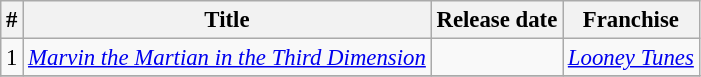<table class="wikitable sortable" style="font-size:95%;">
<tr>
<th>#</th>
<th>Title</th>
<th>Release date</th>
<th>Franchise</th>
</tr>
<tr>
<td>1</td>
<td><em><a href='#'>Marvin the Martian in the Third Dimension</a></em></td>
<td></td>
<td><em><a href='#'>Looney Tunes</a></em></td>
</tr>
<tr>
</tr>
</table>
